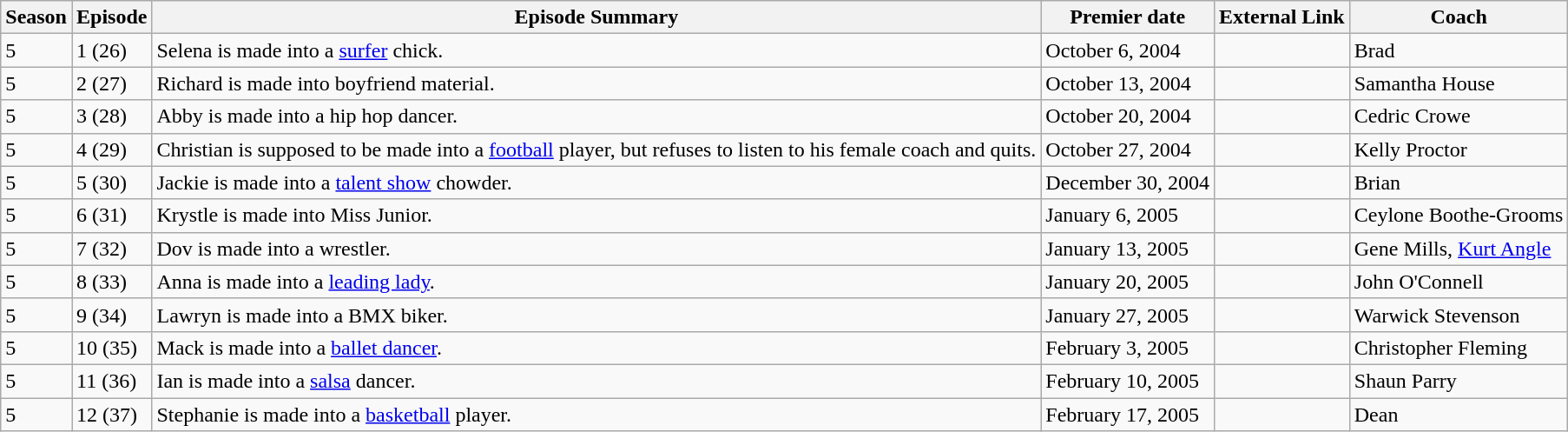<table class="wikitable">
<tr>
<th>Season</th>
<th>Episode</th>
<th>Episode Summary</th>
<th>Premier date</th>
<th>External Link</th>
<th>Coach</th>
</tr>
<tr>
<td>5</td>
<td>1 (26)</td>
<td>Selena is made into a <a href='#'>surfer</a> chick.</td>
<td>October 6, 2004</td>
<td></td>
<td>Brad</td>
</tr>
<tr>
<td>5</td>
<td>2 (27)</td>
<td>Richard is made into boyfriend material.</td>
<td>October 13, 2004</td>
<td></td>
<td>Samantha House</td>
</tr>
<tr>
<td>5</td>
<td>3 (28)</td>
<td>Abby is made into a hip hop dancer.</td>
<td>October 20, 2004</td>
<td></td>
<td>Cedric Crowe</td>
</tr>
<tr>
<td>5</td>
<td>4 (29)</td>
<td>Christian is supposed to be made into a <a href='#'>football</a> player, but refuses to listen to his female coach and quits.</td>
<td>October 27, 2004</td>
<td></td>
<td>Kelly Proctor</td>
</tr>
<tr>
<td>5</td>
<td>5 (30)</td>
<td>Jackie is made into a <a href='#'>talent show</a> chowder.</td>
<td>December 30, 2004</td>
<td></td>
<td>Brian</td>
</tr>
<tr>
<td>5</td>
<td>6 (31)</td>
<td>Krystle is made into Miss Junior.</td>
<td>January 6, 2005</td>
<td></td>
<td>Ceylone Boothe-Grooms</td>
</tr>
<tr>
<td>5</td>
<td>7 (32)</td>
<td>Dov is made into a wrestler.</td>
<td>January 13, 2005</td>
<td></td>
<td>Gene Mills, <a href='#'>Kurt Angle</a></td>
</tr>
<tr>
<td>5</td>
<td>8 (33)</td>
<td>Anna is made into a <a href='#'>leading lady</a>.</td>
<td>January 20, 2005</td>
<td></td>
<td>John O'Connell</td>
</tr>
<tr>
<td>5</td>
<td>9 (34)</td>
<td>Lawryn is made into a BMX biker.</td>
<td>January 27, 2005</td>
<td></td>
<td>Warwick Stevenson</td>
</tr>
<tr>
<td>5</td>
<td>10 (35)</td>
<td>Mack is made into a <a href='#'>ballet dancer</a>.</td>
<td>February 3, 2005</td>
<td></td>
<td>Christopher Fleming</td>
</tr>
<tr>
<td>5</td>
<td>11 (36)</td>
<td>Ian is made into a <a href='#'>salsa</a> dancer.</td>
<td>February 10, 2005</td>
<td></td>
<td>Shaun Parry</td>
</tr>
<tr>
<td>5</td>
<td>12 (37)</td>
<td>Stephanie is made into a <a href='#'>basketball</a> player.</td>
<td>February 17, 2005</td>
<td></td>
<td>Dean</td>
</tr>
</table>
